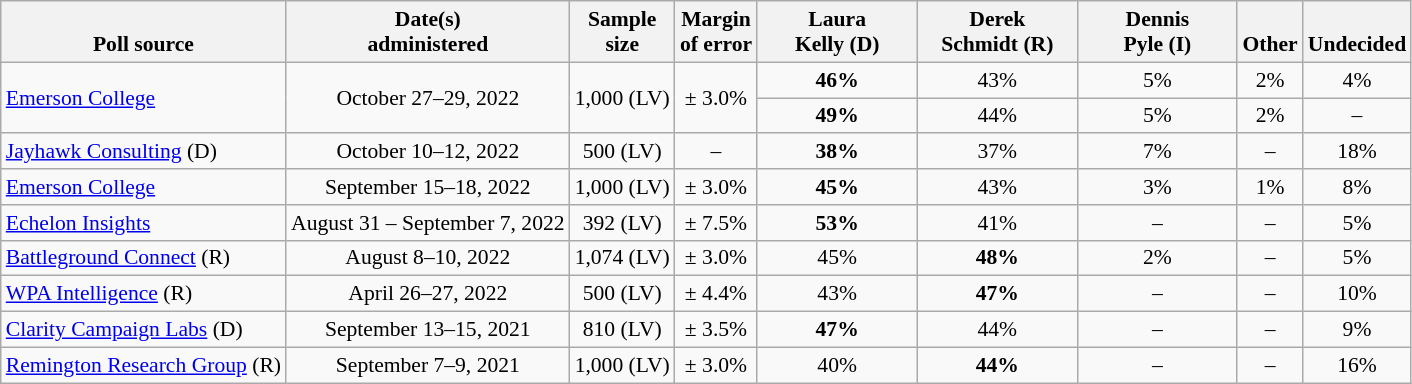<table class="wikitable" style="font-size:90%;text-align:center;">
<tr style="vertical-align:bottom">
<th>Poll source</th>
<th>Date(s)<br>administered</th>
<th>Sample<br>size</th>
<th>Margin<br>of error</th>
<th style="width:100px;">Laura<br>Kelly (D)</th>
<th style="width:100px;">Derek<br>Schmidt (R)</th>
<th style="width:100px;">Dennis<br>Pyle (I)</th>
<th>Other</th>
<th>Undecided</th>
</tr>
<tr>
<td style="text-align:left;" rowspan="2"><a href='#'>Emerson College</a></td>
<td rowspan="2">October 27–29, 2022</td>
<td rowspan="2">1,000 (LV)</td>
<td rowspan="2">± 3.0%</td>
<td><strong>46%</strong></td>
<td>43%</td>
<td>5%</td>
<td>2%</td>
<td>4%</td>
</tr>
<tr>
<td><strong>49%</strong></td>
<td>44%</td>
<td>5%</td>
<td>2%</td>
<td>–</td>
</tr>
<tr>
<td style="text-align:left;"><a href='#'>Jayhawk Consulting</a> (D)</td>
<td>October 10–12, 2022</td>
<td>500 (LV)</td>
<td>–</td>
<td><strong>38%</strong></td>
<td>37%</td>
<td>7%</td>
<td>–</td>
<td>18%</td>
</tr>
<tr>
<td style="text-align:left;"><a href='#'>Emerson College</a></td>
<td>September 15–18, 2022</td>
<td>1,000 (LV)</td>
<td>± 3.0%</td>
<td><strong>45%</strong></td>
<td>43%</td>
<td>3%</td>
<td>1%</td>
<td>8%</td>
</tr>
<tr>
<td style="text-align:left;"><a href='#'>Echelon Insights</a></td>
<td>August 31 – September 7, 2022</td>
<td>392 (LV)</td>
<td>± 7.5%</td>
<td><strong>53%</strong></td>
<td>41%</td>
<td>–</td>
<td>–</td>
<td>5%</td>
</tr>
<tr>
<td style="text-align:left;"><a href='#'>Battleground Connect</a> (R)</td>
<td>August 8–10, 2022</td>
<td>1,074 (LV)</td>
<td>± 3.0%</td>
<td>45%</td>
<td><strong>48%</strong></td>
<td>2%</td>
<td>–</td>
<td>5%</td>
</tr>
<tr>
<td style="text-align:left;"><a href='#'>WPA Intelligence</a> (R)</td>
<td>April 26–27, 2022</td>
<td>500 (LV)</td>
<td>± 4.4%</td>
<td>43%</td>
<td><strong>47%</strong></td>
<td>–</td>
<td>–</td>
<td>10%</td>
</tr>
<tr>
<td style="text-align:left;"><a href='#'>Clarity Campaign Labs</a> (D)</td>
<td>September 13–15, 2021</td>
<td>810 (LV)</td>
<td>± 3.5%</td>
<td><strong>47%</strong></td>
<td>44%</td>
<td>–</td>
<td>–</td>
<td>9%</td>
</tr>
<tr>
<td style="text-align:left;"><a href='#'>Remington Research Group</a> (R)</td>
<td>September 7–9, 2021</td>
<td>1,000 (LV)</td>
<td>± 3.0%</td>
<td>40%</td>
<td><strong>44%</strong></td>
<td>–</td>
<td>–</td>
<td>16%</td>
</tr>
</table>
